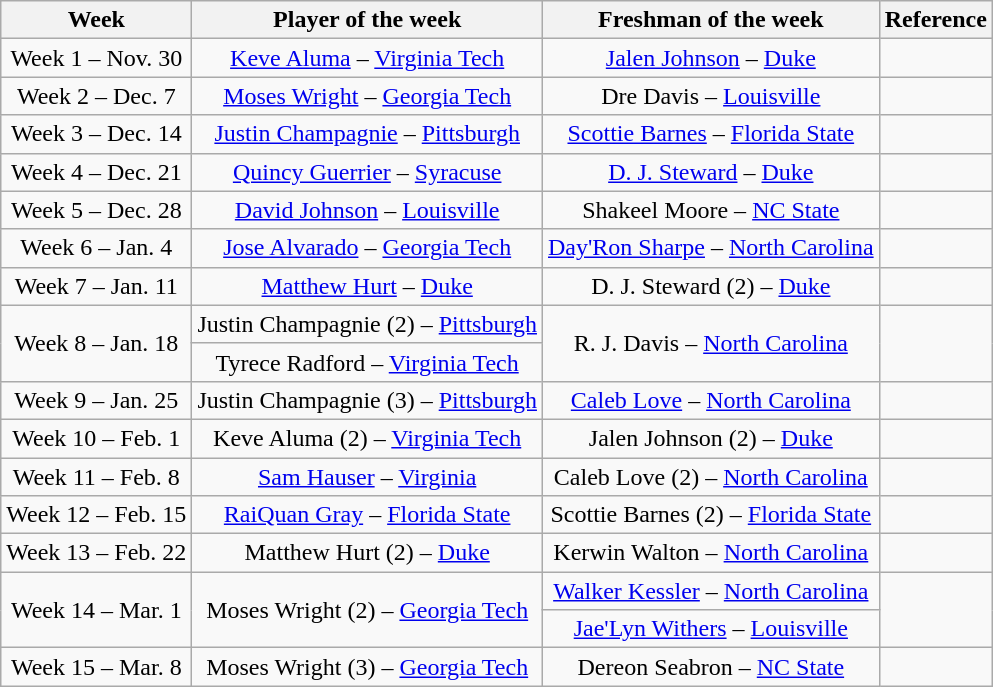<table class="wikitable" border="1" style="text-align:center;">
<tr>
<th>Week</th>
<th>Player of the week</th>
<th>Freshman of the week</th>
<th>Reference</th>
</tr>
<tr>
<td>Week 1 – Nov. 30</td>
<td><a href='#'>Keve Aluma</a> – <a href='#'>Virginia Tech</a></td>
<td><a href='#'>Jalen Johnson</a> – <a href='#'>Duke</a></td>
<td></td>
</tr>
<tr>
<td>Week 2 – Dec. 7</td>
<td><a href='#'>Moses Wright</a> – <a href='#'>Georgia Tech</a></td>
<td>Dre Davis – <a href='#'>Louisville</a></td>
<td></td>
</tr>
<tr>
<td>Week 3 – Dec. 14</td>
<td><a href='#'>Justin Champagnie</a> – <a href='#'>Pittsburgh</a></td>
<td><a href='#'>Scottie Barnes</a> – <a href='#'>Florida State</a></td>
<td></td>
</tr>
<tr>
<td>Week 4 – Dec. 21</td>
<td><a href='#'>Quincy Guerrier</a> – <a href='#'>Syracuse</a></td>
<td><a href='#'>D. J. Steward</a> – <a href='#'>Duke</a></td>
<td></td>
</tr>
<tr>
<td>Week 5 – Dec. 28</td>
<td><a href='#'>David Johnson</a> – <a href='#'>Louisville</a></td>
<td>Shakeel Moore – <a href='#'>NC State</a></td>
<td></td>
</tr>
<tr>
<td>Week 6 – Jan. 4</td>
<td><a href='#'>Jose Alvarado</a> – <a href='#'>Georgia Tech</a></td>
<td><a href='#'>Day'Ron Sharpe</a> – <a href='#'>North Carolina</a></td>
<td></td>
</tr>
<tr>
<td>Week 7 – Jan. 11</td>
<td><a href='#'>Matthew Hurt</a> – <a href='#'>Duke</a></td>
<td>D. J. Steward (2) – <a href='#'>Duke</a></td>
<td></td>
</tr>
<tr>
<td rowspan=2>Week 8 – Jan. 18</td>
<td>Justin Champagnie (2) – <a href='#'>Pittsburgh</a></td>
<td rowspan=2>R. J. Davis – <a href='#'>North Carolina</a></td>
<td rowspan=2></td>
</tr>
<tr>
<td>Tyrece Radford – <a href='#'>Virginia Tech</a></td>
</tr>
<tr>
<td>Week 9 – Jan. 25</td>
<td>Justin Champagnie (3) – <a href='#'>Pittsburgh</a></td>
<td><a href='#'>Caleb Love</a> – <a href='#'>North Carolina</a></td>
<td></td>
</tr>
<tr>
<td>Week 10 – Feb. 1</td>
<td>Keve Aluma (2) – <a href='#'>Virginia Tech</a></td>
<td>Jalen Johnson (2) – <a href='#'>Duke</a></td>
<td></td>
</tr>
<tr>
<td>Week 11 – Feb. 8</td>
<td><a href='#'>Sam Hauser</a> – <a href='#'>Virginia</a></td>
<td>Caleb Love (2) – <a href='#'>North Carolina</a></td>
<td></td>
</tr>
<tr>
<td>Week 12 – Feb. 15</td>
<td><a href='#'>RaiQuan Gray</a> – <a href='#'>Florida State</a></td>
<td>Scottie Barnes (2) – <a href='#'>Florida State</a></td>
<td></td>
</tr>
<tr>
<td>Week 13 – Feb. 22</td>
<td>Matthew Hurt (2) – <a href='#'>Duke</a></td>
<td>Kerwin Walton – <a href='#'>North Carolina</a></td>
<td></td>
</tr>
<tr>
<td rowspan=2>Week 14 – Mar. 1</td>
<td rowspan=2>Moses Wright (2) – <a href='#'>Georgia Tech</a></td>
<td><a href='#'>Walker Kessler</a> – <a href='#'>North Carolina</a></td>
<td rowspan=2></td>
</tr>
<tr>
<td><a href='#'>Jae'Lyn Withers</a> – <a href='#'>Louisville</a></td>
</tr>
<tr>
<td>Week 15 – Mar. 8</td>
<td>Moses Wright (3) – <a href='#'>Georgia Tech</a></td>
<td>Dereon Seabron – <a href='#'>NC State</a></td>
<td></td>
</tr>
</table>
